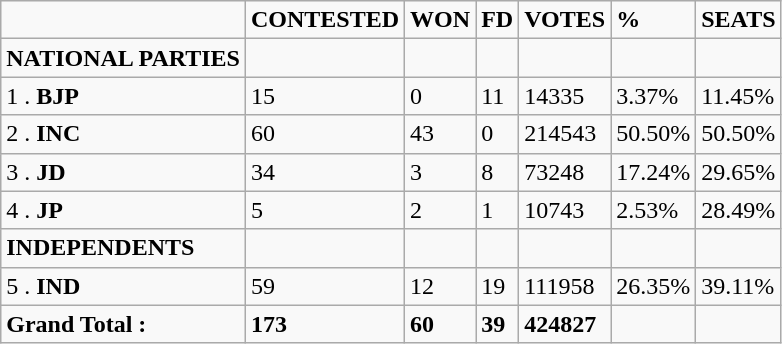<table class="wikitable">
<tr>
<td></td>
<td><strong>CONTESTED</strong></td>
<td><strong>WON</strong></td>
<td><strong>FD</strong></td>
<td><strong>VOTES</strong></td>
<td><strong>%</strong></td>
<td><strong>SEATS</strong></td>
</tr>
<tr>
<td><strong>NATIONAL  PARTIES</strong></td>
<td></td>
<td></td>
<td></td>
<td></td>
<td></td>
<td></td>
</tr>
<tr>
<td>1  . <strong>BJP</strong></td>
<td>15</td>
<td>0</td>
<td>11</td>
<td>14335</td>
<td>3.37%</td>
<td>11.45%</td>
</tr>
<tr>
<td>2  . <strong>INC</strong></td>
<td>60</td>
<td>43</td>
<td>0</td>
<td>214543</td>
<td>50.50%</td>
<td>50.50%</td>
</tr>
<tr>
<td>3 . <strong>JD</strong></td>
<td>34</td>
<td>3</td>
<td>8</td>
<td>73248</td>
<td>17.24%</td>
<td>29.65%</td>
</tr>
<tr>
<td>4 . <strong>JP</strong></td>
<td>5</td>
<td>2</td>
<td>1</td>
<td>10743</td>
<td>2.53%</td>
<td>28.49%</td>
</tr>
<tr>
<td><strong>INDEPENDENTS</strong></td>
<td></td>
<td></td>
<td></td>
<td></td>
<td></td>
<td></td>
</tr>
<tr>
<td>5  . <strong>IND</strong></td>
<td>59</td>
<td>12</td>
<td>19</td>
<td>111958</td>
<td>26.35%</td>
<td>39.11%</td>
</tr>
<tr>
<td><strong>Grand Total :</strong></td>
<td><strong>173</strong></td>
<td><strong>60</strong></td>
<td><strong>39</strong></td>
<td><strong>424827</strong></td>
<td></td>
<td></td>
</tr>
</table>
